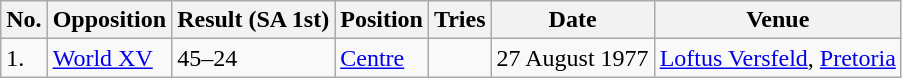<table class="wikitable">
<tr>
<th>No.</th>
<th>Opposition</th>
<th>Result (SA 1st)</th>
<th>Position</th>
<th>Tries</th>
<th>Date</th>
<th>Venue</th>
</tr>
<tr>
<td>1.</td>
<td><a href='#'>World XV</a></td>
<td>45–24</td>
<td><a href='#'>Centre</a></td>
<td></td>
<td>27 August 1977</td>
<td><a href='#'>Loftus Versfeld</a>, <a href='#'>Pretoria</a></td>
</tr>
</table>
